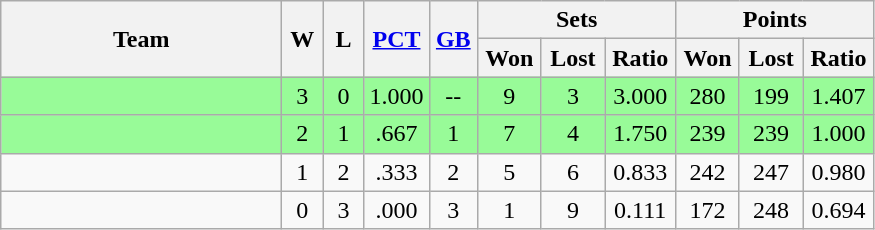<table class="wikitable" style="text-align:center">
<tr>
<th rowspan=2 width=180px>Team</th>
<th rowspan=2 width=20px>W</th>
<th rowspan=2 width=20px>L</th>
<th rowspan=2 width=30px><a href='#'>PCT</a></th>
<th rowspan=2 width=25px><a href='#'>GB</a></th>
<th colspan=3>Sets</th>
<th colspan=3>Points</th>
</tr>
<tr>
<th width=35px>Won</th>
<th width=35px>Lost</th>
<th width=40px>Ratio</th>
<th width=35px>Won</th>
<th width=35px>Lost</th>
<th width=40px>Ratio</th>
</tr>
<tr bgcolor=#98fb98>
<td align=left></td>
<td>3</td>
<td>0</td>
<td>1.000</td>
<td>--</td>
<td>9</td>
<td>3</td>
<td>3.000</td>
<td>280</td>
<td>199</td>
<td>1.407</td>
</tr>
<tr bgcolor=#98fb98>
<td align=left></td>
<td>2</td>
<td>1</td>
<td>.667</td>
<td>1</td>
<td>7</td>
<td>4</td>
<td>1.750</td>
<td>239</td>
<td>239</td>
<td>1.000</td>
</tr>
<tr>
<td align=left><em></em></td>
<td>1</td>
<td>2</td>
<td>.333</td>
<td>2</td>
<td>5</td>
<td>6</td>
<td>0.833</td>
<td>242</td>
<td>247</td>
<td>0.980</td>
</tr>
<tr>
<td align=left></td>
<td>0</td>
<td>3</td>
<td>.000</td>
<td>3</td>
<td>1</td>
<td>9</td>
<td>0.111</td>
<td>172</td>
<td>248</td>
<td>0.694</td>
</tr>
</table>
